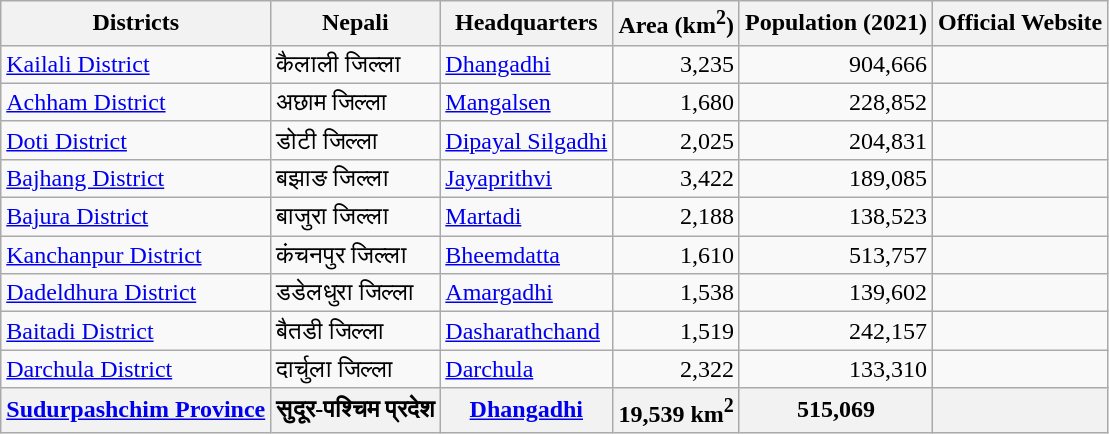<table class="wikitable sortable static-row-numbers static-row-header-text">
<tr style="text-align:center;">
<th>Districts</th>
<th>Nepali</th>
<th>Headquarters</th>
<th>Area (km<sup>2</sup>)</th>
<th>Population (2021)</th>
<th>Official Website</th>
</tr>
<tr>
<td><a href='#'>Kailali District</a></td>
<td>कैलाली जिल्ला</td>
<td><a href='#'>Dhangadhi</a></td>
<td align=right>3,235</td>
<td align=right>904,666</td>
<td></td>
</tr>
<tr>
<td><a href='#'>Achham District</a></td>
<td>अछाम जिल्ला</td>
<td><a href='#'>Mangalsen</a></td>
<td align=right>1,680</td>
<td align=right>228,852</td>
<td></td>
</tr>
<tr>
<td><a href='#'>Doti District</a></td>
<td>डोटी जिल्ला</td>
<td><a href='#'>Dipayal Silgadhi</a></td>
<td align=right>2,025</td>
<td align=right>204,831</td>
<td></td>
</tr>
<tr>
<td><a href='#'>Bajhang District</a></td>
<td>बझाङ जिल्ला</td>
<td><a href='#'>Jayaprithvi</a></td>
<td align=right>3,422</td>
<td align=right>189,085</td>
<td></td>
</tr>
<tr>
<td><a href='#'>Bajura District</a></td>
<td>बाजुरा जिल्ला</td>
<td><a href='#'>Martadi</a></td>
<td align=right>2,188</td>
<td align=right>138,523</td>
<td></td>
</tr>
<tr>
<td><a href='#'>Kanchanpur District</a></td>
<td>कंचनपुर जिल्ला</td>
<td><a href='#'>Bheemdatta</a></td>
<td align=right>1,610</td>
<td align=right>513,757</td>
<td></td>
</tr>
<tr>
<td><a href='#'>Dadeldhura District</a></td>
<td>डडेलधुरा जिल्ला</td>
<td><a href='#'>Amargadhi</a></td>
<td align=right>1,538</td>
<td align=right>139,602</td>
<td></td>
</tr>
<tr>
<td><a href='#'>Baitadi District</a></td>
<td>बैतडी जिल्ला</td>
<td><a href='#'>Dasharathchand</a></td>
<td align=right>1,519</td>
<td align=right>242,157</td>
<td></td>
</tr>
<tr>
<td><a href='#'>Darchula District</a></td>
<td>दार्चुला जिल्ला</td>
<td><a href='#'>Darchula</a></td>
<td align=right>2,322</td>
<td align=right>133,310</td>
<td></td>
</tr>
<tr>
<th><strong><a href='#'>Sudurpashchim Province</a></strong></th>
<th><strong>सुदूर-पश्चिम प्रदेश</strong></th>
<th><strong><a href='#'>Dhangadhi</a></strong></th>
<th><strong>19,539 km<sup>2</sup></strong></th>
<th><strong>515,069</strong></th>
<th></th>
</tr>
</table>
